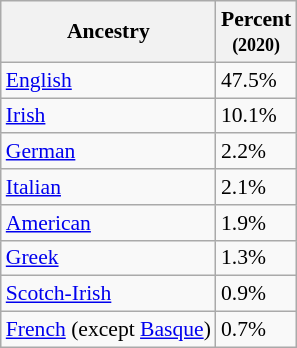<table class="wikitable sortable collapsible" style="font-size: 90%;">
<tr>
<th>Ancestry</th>
<th>Percent<br><small>(2020)</small></th>
</tr>
<tr>
<td><a href='#'>English</a></td>
<td>47.5%</td>
</tr>
<tr>
<td><a href='#'>Irish</a></td>
<td>10.1%</td>
</tr>
<tr>
<td><a href='#'>German</a></td>
<td>2.2%</td>
</tr>
<tr>
<td><a href='#'>Italian</a></td>
<td>2.1%</td>
</tr>
<tr>
<td><a href='#'>American</a></td>
<td>1.9%</td>
</tr>
<tr>
<td><a href='#'>Greek</a></td>
<td>1.3%</td>
</tr>
<tr>
<td><a href='#'>Scotch-Irish</a></td>
<td>0.9%</td>
</tr>
<tr>
<td><a href='#'>French</a> (except <a href='#'>Basque</a>)</td>
<td>0.7%</td>
</tr>
</table>
